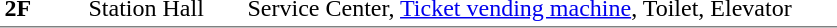<table table border=0 cellspacing=0 cellpadding=3>
<tr>
<td style="border-bottom:solid 1px gray;" width=50 rowspan=10 valign=top><strong>2F</strong></td>
<td style="border-top:solid 0px gray;border-bottom:solid 1px gray;" width=100 valign=top>Station Hall</td>
<td style="border-top:solid 0px gray;border-bottom:solid 1px gray;" width=390 valign=top>Service Center, <a href='#'>Ticket vending machine</a>, Toilet, Elevator</td>
</tr>
</table>
